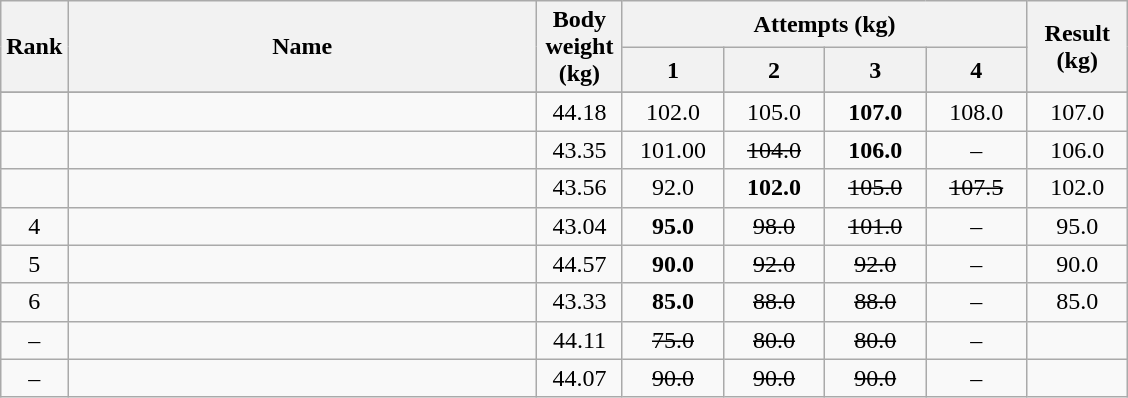<table class="wikitable" style="text-align:center;">
<tr>
<th rowspan=2>Rank</th>
<th rowspan=2 width=305>Name</th>
<th rowspan=2 width=50>Body weight (kg)</th>
<th colspan=4>Attempts (kg)</th>
<th rowspan=2 width=60>Result (kg)</th>
</tr>
<tr>
<th width=60>1</th>
<th width=60>2</th>
<th width=60>3</th>
<th width=60>4</th>
</tr>
<tr>
</tr>
<tr>
<td></td>
<td align=left></td>
<td>44.18</td>
<td>102.0</td>
<td>105.0</td>
<td><strong>107.0</strong>  </td>
<td>108.0</td>
<td>107.0</td>
</tr>
<tr>
<td></td>
<td align=left></td>
<td>43.35</td>
<td>101.00</td>
<td><s>104.0</s></td>
<td><strong>106.0</strong></td>
<td>–</td>
<td>106.0</td>
</tr>
<tr>
<td></td>
<td align=left></td>
<td>43.56</td>
<td>92.0</td>
<td><strong>102.0</strong></td>
<td><s>105.0</s></td>
<td><s>107.5</s></td>
<td>102.0</td>
</tr>
<tr>
<td>4</td>
<td align=left></td>
<td>43.04</td>
<td><strong>95.0</strong></td>
<td><s>98.0</s></td>
<td><s>101.0</s></td>
<td>–</td>
<td>95.0</td>
</tr>
<tr>
<td>5</td>
<td align=left></td>
<td>44.57</td>
<td><strong>90.0</strong></td>
<td><s>92.0</s></td>
<td><s>92.0</s></td>
<td>–</td>
<td>90.0</td>
</tr>
<tr>
<td>6</td>
<td align=left></td>
<td>43.33</td>
<td><strong>85.0</strong></td>
<td><s>88.0</s></td>
<td><s>88.0</s></td>
<td>–</td>
<td>85.0</td>
</tr>
<tr>
<td>–</td>
<td align=left></td>
<td>44.11</td>
<td><s>75.0</s></td>
<td><s>80.0</s></td>
<td><s>80.0</s></td>
<td>–</td>
<td></td>
</tr>
<tr>
<td>–</td>
<td align=left></td>
<td>44.07</td>
<td><s>90.0</s></td>
<td><s>90.0</s></td>
<td><s>90.0</s></td>
<td>–</td>
<td></td>
</tr>
</table>
